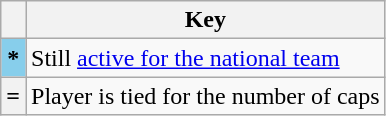<table class="wikitable">
<tr>
<th></th>
<th style="align: left">Key</th>
</tr>
<tr>
<th scope=col style="background:#87CEEB;">*</th>
<td>Still <a href='#'>active for the national team</a></td>
</tr>
<tr>
<th scope=col>=</th>
<td>Player is tied for the number of caps</td>
</tr>
</table>
